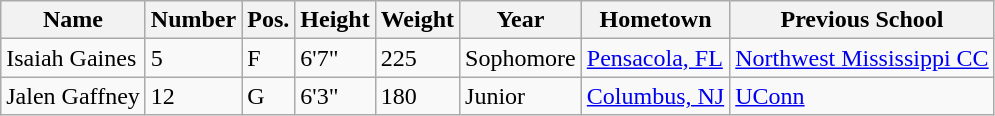<table class="wikitable sortable" border="1">
<tr>
<th>Name</th>
<th>Number</th>
<th>Pos.</th>
<th>Height</th>
<th>Weight</th>
<th>Year</th>
<th>Hometown</th>
<th class="unsortable">Previous School</th>
</tr>
<tr>
<td>Isaiah Gaines</td>
<td>5</td>
<td>F</td>
<td>6'7"</td>
<td>225</td>
<td>Sophomore</td>
<td><a href='#'>Pensacola, FL</a></td>
<td><a href='#'>Northwest Mississippi CC</a></td>
</tr>
<tr>
<td>Jalen Gaffney</td>
<td>12</td>
<td>G</td>
<td>6'3"</td>
<td>180</td>
<td>Junior</td>
<td><a href='#'>Columbus, NJ</a></td>
<td><a href='#'>UConn</a></td>
</tr>
</table>
